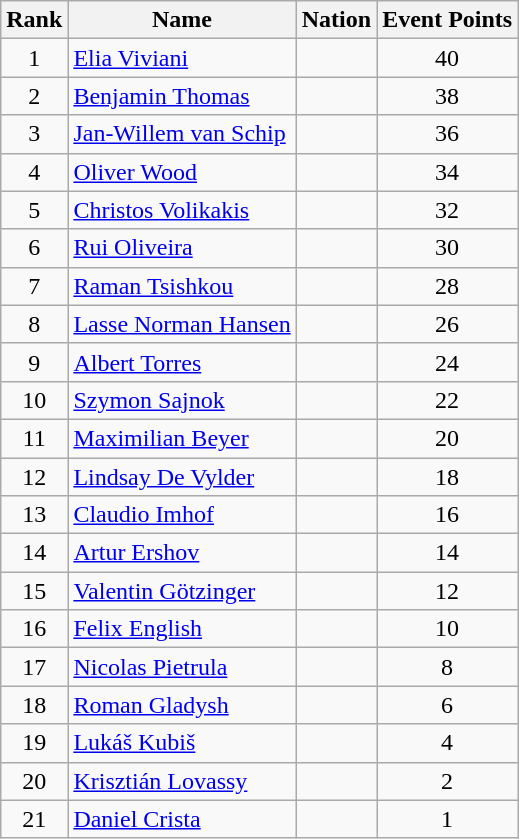<table class="wikitable sortable" style="text-align:center">
<tr>
<th>Rank</th>
<th>Name</th>
<th>Nation</th>
<th>Event Points</th>
</tr>
<tr>
<td>1</td>
<td align=left><a href='#'>Elia Viviani</a></td>
<td align=left></td>
<td>40</td>
</tr>
<tr>
<td>2</td>
<td align=left><a href='#'>Benjamin Thomas</a></td>
<td align=left></td>
<td>38</td>
</tr>
<tr>
<td>3</td>
<td align=left><a href='#'>Jan-Willem van Schip</a></td>
<td align=left></td>
<td>36</td>
</tr>
<tr>
<td>4</td>
<td align=left><a href='#'>Oliver Wood</a></td>
<td align=left></td>
<td>34</td>
</tr>
<tr>
<td>5</td>
<td align=left><a href='#'>Christos Volikakis</a></td>
<td align=left></td>
<td>32</td>
</tr>
<tr>
<td>6</td>
<td align=left><a href='#'>Rui Oliveira</a></td>
<td align=left></td>
<td>30</td>
</tr>
<tr>
<td>7</td>
<td align=left><a href='#'>Raman Tsishkou</a></td>
<td align=left></td>
<td>28</td>
</tr>
<tr>
<td>8</td>
<td align=left><a href='#'>Lasse Norman Hansen</a></td>
<td align=left></td>
<td>26</td>
</tr>
<tr>
<td>9</td>
<td align=left><a href='#'>Albert Torres</a></td>
<td align=left></td>
<td>24</td>
</tr>
<tr>
<td>10</td>
<td align=left><a href='#'>Szymon Sajnok</a></td>
<td align=left></td>
<td>22</td>
</tr>
<tr>
<td>11</td>
<td align=left><a href='#'>Maximilian Beyer</a></td>
<td align=left></td>
<td>20</td>
</tr>
<tr>
<td>12</td>
<td align=left><a href='#'>Lindsay De Vylder</a></td>
<td align=left></td>
<td>18</td>
</tr>
<tr>
<td>13</td>
<td align=left><a href='#'>Claudio Imhof</a></td>
<td align=left></td>
<td>16</td>
</tr>
<tr>
<td>14</td>
<td align=left><a href='#'>Artur Ershov</a></td>
<td align=left></td>
<td>14</td>
</tr>
<tr>
<td>15</td>
<td align=left><a href='#'>Valentin Götzinger</a></td>
<td align=left></td>
<td>12</td>
</tr>
<tr>
<td>16</td>
<td align=left><a href='#'>Felix English</a></td>
<td align=left></td>
<td>10</td>
</tr>
<tr>
<td>17</td>
<td align=left><a href='#'>Nicolas Pietrula</a></td>
<td align=left></td>
<td>8</td>
</tr>
<tr>
<td>18</td>
<td align=left><a href='#'>Roman Gladysh</a></td>
<td align=left></td>
<td>6</td>
</tr>
<tr>
<td>19</td>
<td align=left><a href='#'>Lukáš Kubiš</a></td>
<td align=left></td>
<td>4</td>
</tr>
<tr>
<td>20</td>
<td align=left><a href='#'>Krisztián Lovassy</a></td>
<td align=left></td>
<td>2</td>
</tr>
<tr>
<td>21</td>
<td align=left><a href='#'>Daniel Crista</a></td>
<td align=left></td>
<td>1</td>
</tr>
</table>
